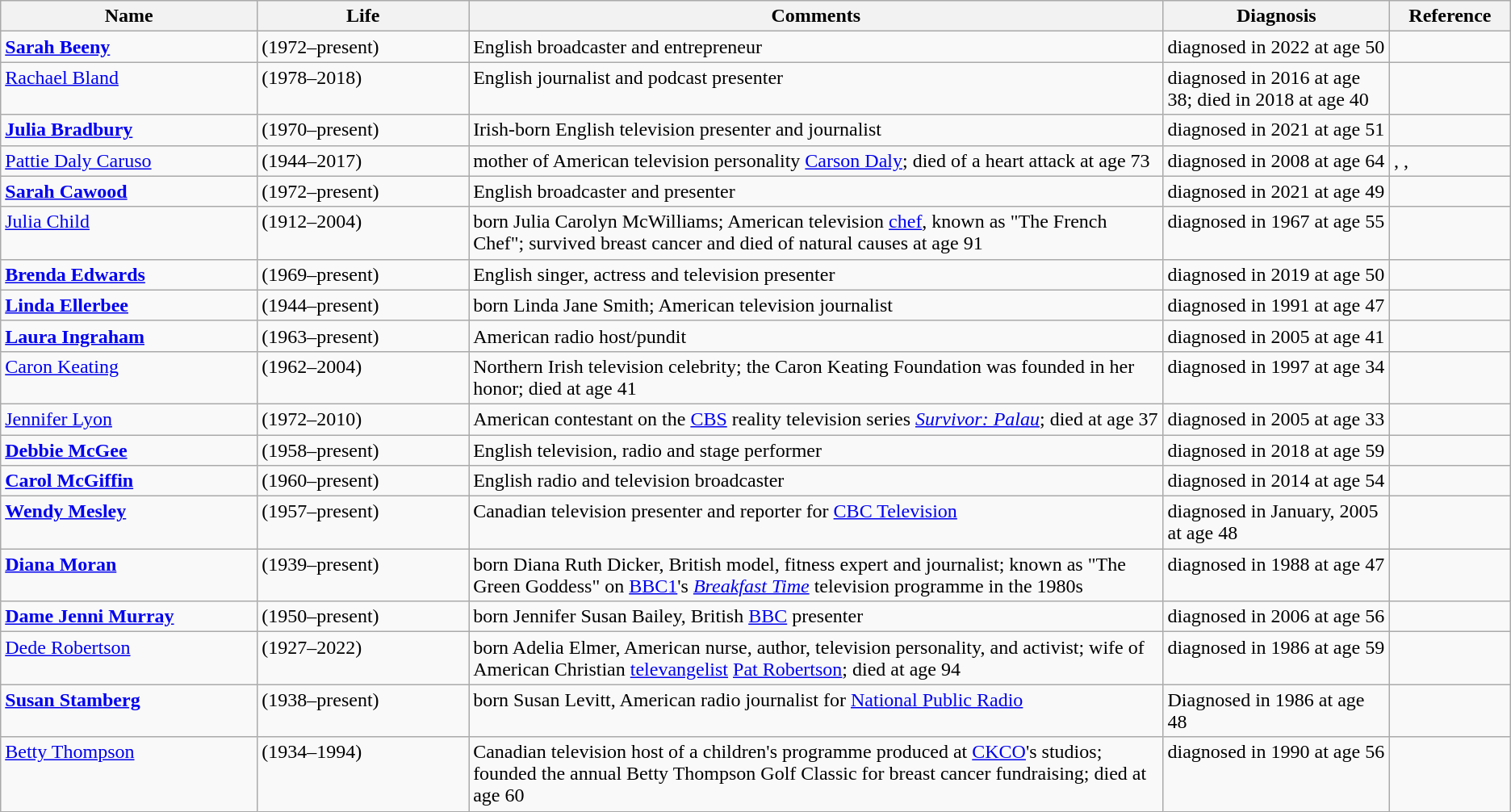<table class=wikitable>
<tr>
<th style="width:17%;">Name</th>
<th style="width:14%;">Life</th>
<th style="width:46%;">Comments</th>
<th style="width:15%;">Diagnosis</th>
<th style="width:8%;">Reference</th>
</tr>
<tr valign="top">
<td><strong><a href='#'>Sarah Beeny</a></strong></td>
<td>(1972–present)</td>
<td>English broadcaster and entrepreneur</td>
<td>diagnosed in 2022 at age 50</td>
<td></td>
</tr>
<tr valign="top">
<td><a href='#'>Rachael Bland</a></td>
<td>(1978–2018)</td>
<td>English journalist and podcast presenter</td>
<td>diagnosed in 2016 at age 38; died in 2018 at age 40</td>
<td></td>
</tr>
<tr valign="top">
<td><strong><a href='#'>Julia Bradbury</a></strong></td>
<td>(1970–present)</td>
<td>Irish-born English television presenter and journalist</td>
<td>diagnosed in 2021 at age 51</td>
<td></td>
</tr>
<tr valign="top">
<td><a href='#'>Pattie Daly Caruso</a></td>
<td>(1944–2017)</td>
<td>mother of American television personality <a href='#'>Carson Daly</a>; died of a heart attack at age 73</td>
<td>diagnosed in 2008 at age 64</td>
<td>, , </td>
</tr>
<tr valign="top">
<td><strong><a href='#'>Sarah Cawood</a></strong></td>
<td>(1972–present)</td>
<td>English broadcaster and presenter</td>
<td>diagnosed in 2021 at age 49</td>
<td></td>
</tr>
<tr valign="top">
<td><a href='#'>Julia Child</a></td>
<td>(1912–2004)</td>
<td>born Julia Carolyn McWilliams; American television <a href='#'>chef</a>, known as "The French Chef"; survived breast cancer and died of natural causes at age 91</td>
<td>diagnosed in 1967 at age 55</td>
<td></td>
</tr>
<tr valign="top">
<td><strong><a href='#'>Brenda Edwards</a></strong></td>
<td>(1969–present)</td>
<td>English singer, actress and television presenter</td>
<td>diagnosed in 2019 at age 50</td>
<td></td>
</tr>
<tr valign="top">
<td><strong><a href='#'>Linda Ellerbee</a></strong></td>
<td>(1944–present)</td>
<td>born Linda Jane Smith; American television journalist</td>
<td>diagnosed in 1991 at age 47</td>
<td></td>
</tr>
<tr valign="top">
<td><strong><a href='#'>Laura Ingraham</a></strong></td>
<td>(1963–present)</td>
<td>American radio host/pundit</td>
<td>diagnosed in 2005 at age 41</td>
<td></td>
</tr>
<tr valign="top">
<td><a href='#'>Caron Keating</a></td>
<td>(1962–2004)</td>
<td>Northern Irish television celebrity; the Caron Keating Foundation was founded in her honor; died at age 41</td>
<td>diagnosed in 1997 at age 34</td>
<td></td>
</tr>
<tr valign="top">
<td><a href='#'>Jennifer Lyon</a></td>
<td>(1972–2010)</td>
<td>American contestant on the <a href='#'>CBS</a> reality television series <em><a href='#'>Survivor: Palau</a></em>; died at age 37</td>
<td>diagnosed in 2005 at age 33</td>
<td></td>
</tr>
<tr valign="top">
<td><strong><a href='#'>Debbie McGee</a></strong></td>
<td>(1958–present)</td>
<td>English television, radio and stage performer</td>
<td>diagnosed in 2018 at age 59</td>
<td></td>
</tr>
<tr valign="top">
<td><strong><a href='#'>Carol McGiffin</a></strong></td>
<td>(1960–present)</td>
<td>English radio and television broadcaster</td>
<td>diagnosed in 2014 at age 54</td>
<td></td>
</tr>
<tr valign="top">
<td><strong><a href='#'>Wendy Mesley</a></strong></td>
<td>(1957–present)</td>
<td>Canadian television presenter and reporter for <a href='#'>CBC Television</a></td>
<td>diagnosed in January, 2005 at age 48</td>
<td></td>
</tr>
<tr valign="top">
<td><strong><a href='#'>Diana Moran</a></strong></td>
<td>(1939–present)</td>
<td>born Diana Ruth Dicker, British model, fitness expert and journalist; known as "The Green Goddess" on <a href='#'>BBC1</a>'s <em><a href='#'>Breakfast Time</a></em> television programme in the 1980s</td>
<td>diagnosed in 1988 at age 47</td>
<td></td>
</tr>
<tr valign="top">
<td><strong><a href='#'>Dame Jenni Murray</a></strong></td>
<td>(1950–present)</td>
<td>born Jennifer Susan Bailey, British <a href='#'>BBC</a> presenter</td>
<td>diagnosed in 2006 at age 56</td>
<td></td>
</tr>
<tr valign="top">
<td><a href='#'>Dede Robertson</a></td>
<td>(1927–2022)</td>
<td>born Adelia Elmer, American nurse, author,  television personality, and activist; wife of American Christian <a href='#'>televangelist</a> <a href='#'>Pat Robertson</a>; died at age 94</td>
<td>diagnosed in 1986 at age 59</td>
<td></td>
</tr>
<tr valign="top">
<td><strong><a href='#'>Susan Stamberg</a></strong></td>
<td>(1938–present)</td>
<td>born Susan Levitt, American radio journalist for <a href='#'>National Public Radio</a></td>
<td>Diagnosed in 1986 at age 48</td>
<td></td>
</tr>
<tr valign="top">
<td><a href='#'>Betty Thompson</a></td>
<td>(1934–1994)</td>
<td>Canadian television host of a children's programme produced at <a href='#'>CKCO</a>'s studios; founded the annual Betty Thompson Golf Classic for breast cancer fundraising; died at age 60</td>
<td>diagnosed in 1990 at age 56</td>
<td></td>
</tr>
</table>
